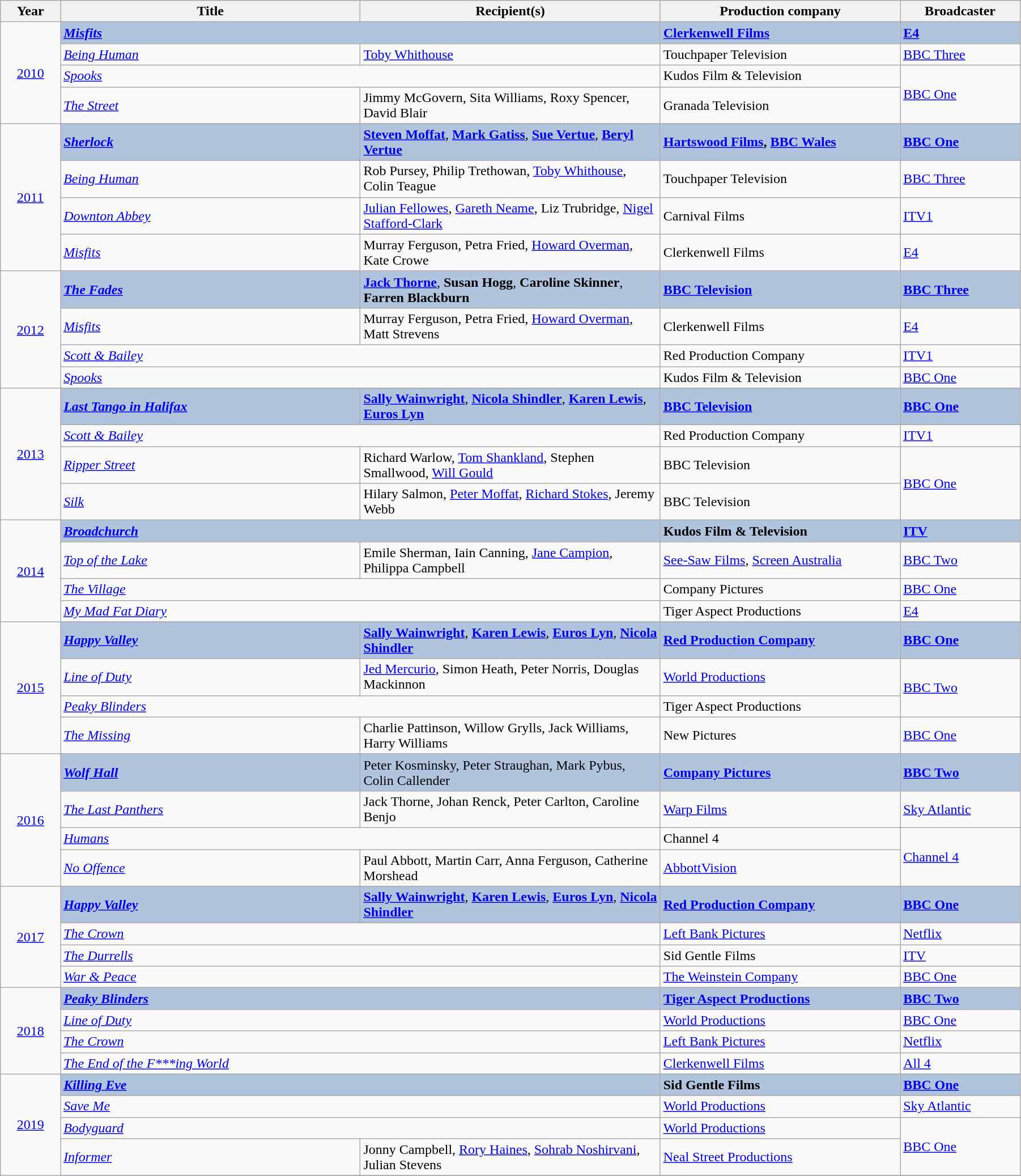<table class="wikitable" width="95%">
<tr>
<th width=5%>Year</th>
<th width=25%>Title</th>
<th width=25%><strong>Recipient(s)</strong></th>
<th width=20%><strong>Production company</strong></th>
<th width=10%><strong>Broadcaster</strong></th>
</tr>
<tr>
<td rowspan="4" style="text-align:center;"><a href='#'>2010</a></td>
<td colspan="2" style="background:#B0C4DE;"><strong><em><a href='#'>Misfits</a></em></strong></td>
<td style="background:#B0C4DE;"><strong><a href='#'>Clerkenwell Films</a></strong></td>
<td style="background:#B0C4DE;"><strong><a href='#'>E4</a></strong></td>
</tr>
<tr>
<td><em><a href='#'>Being Human</a></em></td>
<td><a href='#'>Toby Whithouse</a></td>
<td>Touchpaper Television</td>
<td><a href='#'>BBC Three</a></td>
</tr>
<tr>
<td colspan="2"><em><a href='#'>Spooks</a></em></td>
<td>Kudos Film & Television</td>
<td rowspan="2"><a href='#'>BBC One</a></td>
</tr>
<tr>
<td><em><a href='#'>The Street</a></em></td>
<td>Jimmy McGovern, Sita Williams, Roxy Spencer, David Blair</td>
<td>Granada Television</td>
</tr>
<tr>
<td rowspan="4" style="text-align:center;"><a href='#'>2011</a></td>
<td style="background:#B0C4DE;"><strong><em><a href='#'>Sherlock</a></em></strong></td>
<td style="background:#B0C4DE;"><strong><a href='#'>Steven Moffat</a></strong>, <strong><a href='#'>Mark Gatiss</a></strong>, <strong><a href='#'>Sue Vertue</a></strong>, <strong><a href='#'>Beryl Vertue</a></strong></td>
<td style="background:#B0C4DE;"><strong><a href='#'>Hartswood Films</a>, <a href='#'>BBC Wales</a></strong></td>
<td style="background:#B0C4DE;"><strong><a href='#'>BBC One</a></strong></td>
</tr>
<tr>
<td><em><a href='#'>Being Human</a></em></td>
<td>Rob Pursey, Philip Trethowan, <a href='#'>Toby Whithouse</a>, Colin Teague</td>
<td>Touchpaper Television</td>
<td><a href='#'>BBC Three</a></td>
</tr>
<tr>
<td><em><a href='#'>Downton Abbey</a></em></td>
<td><a href='#'>Julian Fellowes</a>, <a href='#'>Gareth Neame</a>, Liz Trubridge, <a href='#'>Nigel Stafford-Clark</a></td>
<td>Carnival Films</td>
<td><a href='#'>ITV1</a></td>
</tr>
<tr>
<td><em><a href='#'>Misfits</a></em></td>
<td>Murray Ferguson, Petra Fried, <a href='#'>Howard Overman</a>, Kate Crowe</td>
<td>Clerkenwell Films</td>
<td><a href='#'>E4</a></td>
</tr>
<tr>
<td rowspan="4" style="text-align:center;"><a href='#'>2012</a></td>
<td style="background:#B0C4DE;"><strong><em><a href='#'>The Fades</a></em></strong></td>
<td style="background:#B0C4DE;"><strong><a href='#'>Jack Thorne</a></strong>, <strong>Susan Hogg</strong>, <strong>Caroline Skinner</strong>, <strong>Farren Blackburn</strong></td>
<td style="background:#B0C4DE;"><strong><a href='#'>BBC Television</a></strong></td>
<td style="background:#B0C4DE;"><strong><a href='#'>BBC Three</a></strong></td>
</tr>
<tr>
<td><em><a href='#'>Misfits</a></em></td>
<td>Murray Ferguson, Petra Fried, <a href='#'>Howard Overman</a>, Matt Strevens</td>
<td>Clerkenwell Films</td>
<td><a href='#'>E4</a></td>
</tr>
<tr>
<td colspan="2"><em><a href='#'>Scott & Bailey</a></em></td>
<td>Red Production Company</td>
<td><a href='#'>ITV1</a></td>
</tr>
<tr>
<td colspan="2"><em><a href='#'>Spooks</a></em></td>
<td>Kudos Film & Television</td>
<td><a href='#'>BBC One</a></td>
</tr>
<tr>
<td rowspan="4" style="text-align:center;"><a href='#'>2013</a></td>
<td style="background:#B0C4DE;"><strong><em><a href='#'>Last Tango in Halifax</a></em></strong></td>
<td style="background:#B0C4DE;"><strong><a href='#'>Sally Wainwright</a></strong>, <strong><a href='#'>Nicola Shindler</a></strong>, <strong><a href='#'>Karen Lewis</a></strong>, <strong><a href='#'>Euros Lyn</a></strong></td>
<td style="background:#B0C4DE;"><strong><a href='#'>BBC Television</a></strong></td>
<td style="background:#B0C4DE;"><strong><a href='#'>BBC One</a></strong></td>
</tr>
<tr>
<td colspan="2"><em><a href='#'>Scott & Bailey</a></em></td>
<td>Red Production Company</td>
<td><a href='#'>ITV1</a></td>
</tr>
<tr>
<td><em><a href='#'>Ripper Street</a></em></td>
<td>Richard Warlow, <a href='#'>Tom Shankland</a>, Stephen Smallwood, <a href='#'>Will Gould</a></td>
<td>BBC Television</td>
<td rowspan="2"><a href='#'>BBC One</a></td>
</tr>
<tr>
<td><em><a href='#'>Silk</a></em></td>
<td>Hilary Salmon, <a href='#'>Peter Moffat</a>, <a href='#'>Richard Stokes</a>, Jeremy Webb</td>
<td>BBC Television</td>
</tr>
<tr>
<td rowspan="4" style="text-align:center;"><a href='#'>2014</a></td>
<td colspan="2" style="background:#B0C4DE;"><strong><em><a href='#'>Broadchurch</a></em></strong></td>
<td style="background:#B0C4DE;"><strong>Kudos Film & Television</strong></td>
<td style="background:#B0C4DE;"><strong><a href='#'>ITV</a></strong></td>
</tr>
<tr>
<td><em><a href='#'>Top of the Lake</a></em></td>
<td>Emile Sherman, Iain Canning, <a href='#'>Jane Campion</a>, Philippa Campbell</td>
<td><a href='#'>See-Saw Films</a>, <a href='#'>Screen Australia</a></td>
<td><a href='#'>BBC Two</a></td>
</tr>
<tr>
<td colspan="2"><em><a href='#'>The Village</a></em></td>
<td>Company Pictures</td>
<td><a href='#'>BBC One</a></td>
</tr>
<tr>
<td colspan="2"><em><a href='#'>My Mad Fat Diary</a></em></td>
<td>Tiger Aspect Productions</td>
<td><a href='#'>E4</a></td>
</tr>
<tr>
<td rowspan="4" style="text-align:center;"><a href='#'>2015</a></td>
<td style="background:#B0C4DE;"><strong><em><a href='#'>Happy Valley</a></em></strong></td>
<td style="background:#B0C4DE;"><strong><a href='#'>Sally Wainwright</a></strong>, <strong><a href='#'>Karen Lewis</a></strong>, <strong><a href='#'>Euros Lyn</a></strong>, <strong><a href='#'>Nicola Shindler</a></strong></td>
<td style="background:#B0C4DE;"><strong><a href='#'>Red Production Company</a></strong></td>
<td style="background:#B0C4DE;"><strong><a href='#'>BBC One</a></strong></td>
</tr>
<tr>
<td><em><a href='#'>Line of Duty</a></em></td>
<td><a href='#'>Jed Mercurio</a>, Simon Heath, Peter Norris, Douglas Mackinnon</td>
<td><a href='#'>World Productions</a></td>
<td rowspan="2"><a href='#'>BBC Two</a></td>
</tr>
<tr>
<td colspan="2"><em><a href='#'>Peaky Blinders</a></em></td>
<td>Tiger Aspect Productions</td>
</tr>
<tr>
<td><em><a href='#'>The Missing</a></em></td>
<td>Charlie Pattinson, Willow Grylls, Jack Williams, Harry Williams</td>
<td>New Pictures</td>
<td><a href='#'>BBC One</a></td>
</tr>
<tr>
<td rowspan="4" style="text-align:center;"><a href='#'>2016</a></td>
<td style="background:#B0C4DE;"><strong><em><a href='#'>Wolf Hall</a></em></strong></td>
<td style="background:#B0C4DE;">Peter Kosminsky, Peter Straughan, Mark Pybus, Colin Callender</td>
<td style="background:#B0C4DE;"><strong><a href='#'>Company Pictures</a></strong></td>
<td style="background:#B0C4DE;"><strong><a href='#'>BBC Two</a></strong></td>
</tr>
<tr>
<td><em><a href='#'>The Last Panthers</a></em></td>
<td>Jack Thorne, Johan Renck, Peter Carlton, Caroline Benjo</td>
<td><a href='#'>Warp Films</a></td>
<td><a href='#'>Sky Atlantic</a></td>
</tr>
<tr>
<td colspan="2"><em><a href='#'>Humans</a></em></td>
<td>Channel 4</td>
<td rowspan="2"><a href='#'>Channel 4</a></td>
</tr>
<tr>
<td><em><a href='#'>No Offence</a></em></td>
<td>Paul Abbott, Martin Carr, Anna Ferguson, Catherine Morshead</td>
<td><a href='#'>AbbottVision</a></td>
</tr>
<tr>
<td rowspan="4" style="text-align:center;"><a href='#'>2017</a></td>
<td style="background:#B0C4DE;"><strong><em><a href='#'>Happy Valley</a></em></strong></td>
<td style="background:#B0C4DE;"><strong><a href='#'>Sally Wainwright</a></strong>, <strong><a href='#'>Karen Lewis</a></strong>, <strong><a href='#'>Euros Lyn</a></strong>, <strong><a href='#'>Nicola Shindler</a></strong></td>
<td style="background:#B0C4DE;"><strong><a href='#'>Red Production Company</a></strong></td>
<td style="background:#B0C4DE;"><strong><a href='#'>BBC One</a></strong></td>
</tr>
<tr>
<td colspan="2"><em><a href='#'>The Crown</a></em></td>
<td><a href='#'>Left Bank Pictures</a></td>
<td><a href='#'>Netflix</a></td>
</tr>
<tr>
<td colspan="2"><em><a href='#'>The Durrells</a></em></td>
<td>Sid Gentle Films</td>
<td><a href='#'>ITV</a></td>
</tr>
<tr>
<td colspan="2"><em><a href='#'>War & Peace</a></em></td>
<td><a href='#'>The Weinstein Company</a></td>
<td><a href='#'>BBC One</a></td>
</tr>
<tr>
<td rowspan="4" style="text-align:center;"><a href='#'>2018</a></td>
<td colspan="2" style="background:#B0C4DE;"><strong><em><a href='#'>Peaky Blinders</a></em></strong></td>
<td style="background:#B0C4DE;"><strong><a href='#'>Tiger Aspect Productions</a></strong></td>
<td style="background:#B0C4DE;"><strong><a href='#'>BBC Two</a></strong></td>
</tr>
<tr>
<td colspan="2"><em><a href='#'>Line of Duty</a></em></td>
<td><a href='#'>World Productions</a></td>
<td><a href='#'>BBC One</a></td>
</tr>
<tr>
<td colspan="2"><em><a href='#'>The Crown</a></em></td>
<td><a href='#'>Left Bank Pictures</a></td>
<td><a href='#'>Netflix</a></td>
</tr>
<tr>
<td colspan="2"><em><a href='#'>The End of the F***ing World</a></em></td>
<td><a href='#'>Clerkenwell Films</a></td>
<td><a href='#'>All 4</a></td>
</tr>
<tr>
<td rowspan="5" style="text-align:center;"><a href='#'>2019</a></td>
<td colspan="2" style="background:#B0C4DE;"><strong><em><a href='#'>Killing Eve</a></em></strong></td>
<td style="background:#B0C4DE;"><strong>Sid Gentle Films</strong></td>
<td style="background:#B0C4DE;"><strong><a href='#'>BBC One</a></strong></td>
</tr>
<tr>
<td colspan="2"><em><a href='#'>Save Me</a></em></td>
<td><a href='#'>World Productions</a></td>
<td><a href='#'>Sky Atlantic</a></td>
</tr>
<tr>
<td colspan="2"><em><a href='#'>Bodyguard</a></em></td>
<td><a href='#'>World Productions</a></td>
<td rowspan="2"><a href='#'>BBC One</a></td>
</tr>
<tr>
<td><em><a href='#'>Informer</a></em></td>
<td>Jonny Campbell, <a href='#'>Rory Haines</a>, <a href='#'>Sohrab Noshirvani</a>, Julian Stevens</td>
<td><a href='#'>Neal Street Productions</a></td>
</tr>
<tr>
</tr>
</table>
